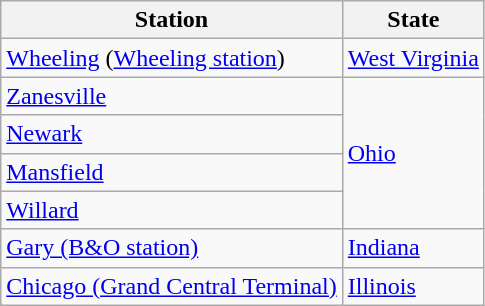<table class="wikitable">
<tr>
<th>Station</th>
<th>State</th>
</tr>
<tr>
<td><a href='#'>Wheeling</a> (<a href='#'>Wheeling station</a>)</td>
<td><a href='#'>West Virginia</a></td>
</tr>
<tr>
<td><a href='#'>Zanesville</a></td>
<td rowspan="4"><a href='#'>Ohio</a></td>
</tr>
<tr>
<td><a href='#'>Newark</a></td>
</tr>
<tr>
<td><a href='#'>Mansfield</a></td>
</tr>
<tr>
<td><a href='#'>Willard</a></td>
</tr>
<tr>
<td><a href='#'>Gary (B&O station)</a></td>
<td><a href='#'>Indiana</a></td>
</tr>
<tr>
<td><a href='#'>Chicago (Grand Central Terminal)</a></td>
<td><a href='#'>Illinois</a></td>
</tr>
</table>
